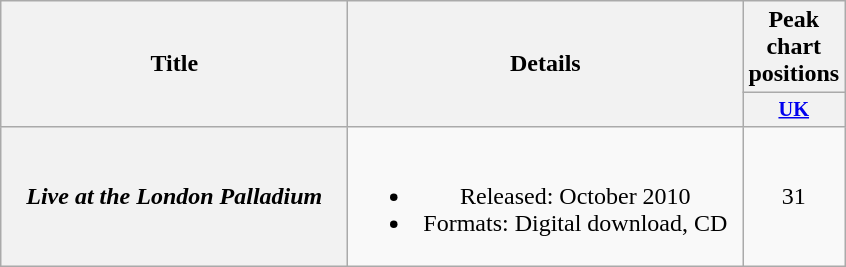<table class="wikitable plainrowheaders" style="text-align:center;">
<tr>
<th scope="col" rowspan="2" style="width:14em;">Title</th>
<th scope="col" rowspan="2" style="width:16em;">Details</th>
<th scope="col" colspan="1">Peak chart positions</th>
</tr>
<tr>
<th scope="col" style="width:3em;font-size:85%;"><a href='#'>UK</a><br></th>
</tr>
<tr>
<th scope="row"><em>Live at the London Palladium</em></th>
<td><br><ul><li>Released: October 2010</li><li>Formats: Digital download, CD</li></ul></td>
<td>31</td>
</tr>
</table>
